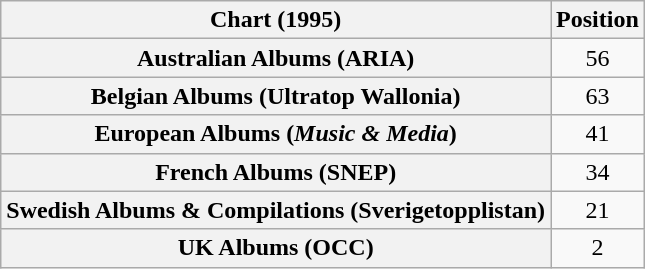<table class="wikitable plainrowheaders sortable">
<tr>
<th>Chart (1995)</th>
<th>Position</th>
</tr>
<tr>
<th scope="row">Australian Albums (ARIA)</th>
<td align="center">56</td>
</tr>
<tr>
<th scope="row">Belgian Albums (Ultratop Wallonia)</th>
<td align="center">63</td>
</tr>
<tr>
<th scope="row">European Albums (<em>Music & Media</em>)</th>
<td align="center">41</td>
</tr>
<tr>
<th scope="row">French Albums (SNEP)</th>
<td align="center">34</td>
</tr>
<tr>
<th scope="row">Swedish Albums & Compilations (Sverigetopplistan)</th>
<td align="center">21</td>
</tr>
<tr>
<th scope="row">UK Albums (OCC)</th>
<td align="center">2</td>
</tr>
</table>
